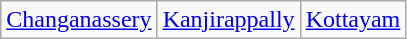<table class="wikitable">
<tr>
<td><a href='#'>Changanassery</a></td>
<td><a href='#'>Kanjirappally</a></td>
<td><a href='#'>Kottayam</a></td>
</tr>
</table>
